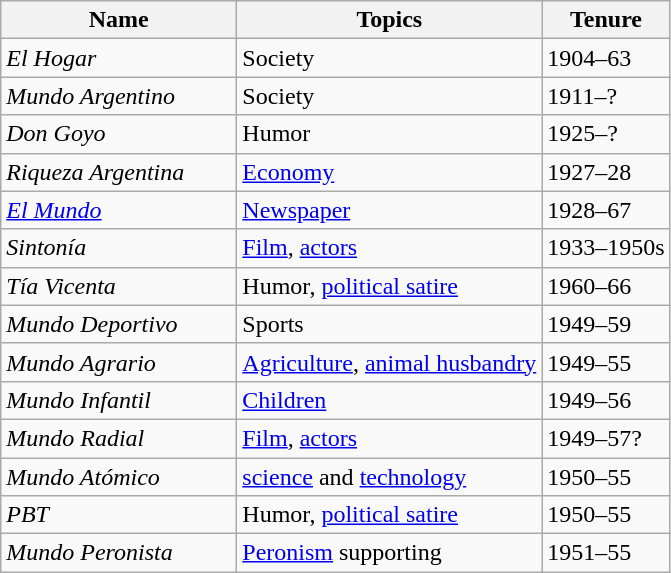<table class= wikitable sortable>
<tr>
<th width=150px>Name</th>
<th>Topics</th>
<th>Tenure</th>
</tr>
<tr>
<td><em>El Hogar</em> </td>
<td>Society</td>
<td>1904–63</td>
</tr>
<tr>
<td><em>Mundo Argentino</em></td>
<td>Society</td>
<td>1911–? </td>
</tr>
<tr>
<td><em>Don Goyo</em></td>
<td>Humor</td>
<td>1925–?</td>
</tr>
<tr>
<td><em>Riqueza Argentina</em></td>
<td><a href='#'>Economy</a></td>
<td>1927–28</td>
</tr>
<tr>
<td><em><a href='#'>El Mundo</a></em></td>
<td><a href='#'>Newspaper</a></td>
<td>1928–67</td>
</tr>
<tr>
<td><em>Sintonía</em></td>
<td><a href='#'>Film</a>, <a href='#'>actors</a></td>
<td>1933–1950s </td>
</tr>
<tr>
<td><em>Tía Vicenta</em></td>
<td>Humor, <a href='#'>political satire</a></td>
<td>1960–66</td>
</tr>
<tr>
<td><em>Mundo Deportivo</em></td>
<td>Sports</td>
<td>1949–59 </td>
</tr>
<tr>
<td><em>Mundo Agrario</em></td>
<td><a href='#'>Agriculture</a>, <a href='#'>animal husbandry</a></td>
<td>1949–55 </td>
</tr>
<tr>
<td><em>Mundo Infantil</em></td>
<td><a href='#'>Children</a></td>
<td>1949–56</td>
</tr>
<tr>
<td><em>Mundo Radial</em></td>
<td><a href='#'>Film</a>, <a href='#'>actors</a></td>
<td>1949–57?</td>
</tr>
<tr>
<td><em>Mundo Atómico</em></td>
<td><a href='#'>science</a> and <a href='#'>technology</a></td>
<td>1950–55</td>
</tr>
<tr>
<td><em>PBT</em> </td>
<td>Humor, <a href='#'>political satire</a></td>
<td>1950–55</td>
</tr>
<tr>
<td><em>Mundo Peronista</em></td>
<td><a href='#'>Peronism</a> supporting</td>
<td>1951–55</td>
</tr>
</table>
